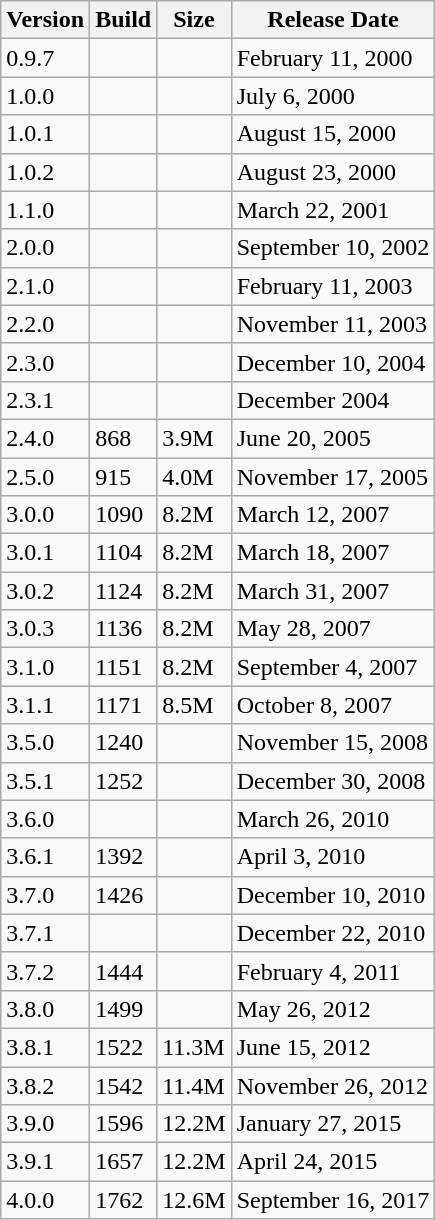<table class="wikitable sortable">
<tr>
<th>Version</th>
<th>Build</th>
<th>Size</th>
<th>Release Date</th>
</tr>
<tr>
<td>0.9.7</td>
<td></td>
<td></td>
<td>February 11, 2000</td>
</tr>
<tr>
<td>1.0.0</td>
<td></td>
<td></td>
<td>July 6, 2000</td>
</tr>
<tr>
<td>1.0.1</td>
<td></td>
<td></td>
<td>August 15, 2000</td>
</tr>
<tr>
<td>1.0.2</td>
<td></td>
<td></td>
<td>August 23, 2000</td>
</tr>
<tr>
<td>1.1.0</td>
<td></td>
<td></td>
<td>March 22, 2001</td>
</tr>
<tr>
<td>2.0.0</td>
<td></td>
<td></td>
<td>September 10, 2002</td>
</tr>
<tr>
<td>2.1.0</td>
<td></td>
<td></td>
<td>February 11, 2003</td>
</tr>
<tr>
<td>2.2.0</td>
<td></td>
<td></td>
<td>November 11, 2003</td>
</tr>
<tr>
<td>2.3.0</td>
<td></td>
<td></td>
<td>December 10, 2004</td>
</tr>
<tr>
<td>2.3.1</td>
<td></td>
<td></td>
<td>December 2004</td>
</tr>
<tr>
<td>2.4.0</td>
<td>868</td>
<td>3.9M</td>
<td>June 20, 2005</td>
</tr>
<tr>
<td>2.5.0</td>
<td>915</td>
<td>4.0M</td>
<td>November 17, 2005</td>
</tr>
<tr>
<td>3.0.0</td>
<td>1090</td>
<td>8.2M</td>
<td>March 12, 2007</td>
</tr>
<tr>
<td>3.0.1</td>
<td>1104</td>
<td>8.2M</td>
<td>March 18, 2007</td>
</tr>
<tr>
<td>3.0.2</td>
<td>1124</td>
<td>8.2M</td>
<td>March 31, 2007</td>
</tr>
<tr>
<td>3.0.3</td>
<td>1136</td>
<td>8.2M</td>
<td>May 28, 2007</td>
</tr>
<tr>
<td>3.1.0</td>
<td>1151</td>
<td>8.2M</td>
<td>September 4, 2007</td>
</tr>
<tr>
<td>3.1.1</td>
<td>1171</td>
<td>8.5M</td>
<td>October 8, 2007</td>
</tr>
<tr>
<td>3.5.0</td>
<td>1240</td>
<td></td>
<td>November 15, 2008</td>
</tr>
<tr>
<td>3.5.1</td>
<td>1252</td>
<td></td>
<td>December 30, 2008</td>
</tr>
<tr>
<td>3.6.0</td>
<td></td>
<td></td>
<td>March 26, 2010</td>
</tr>
<tr>
<td>3.6.1</td>
<td>1392</td>
<td></td>
<td>April 3, 2010</td>
</tr>
<tr>
<td>3.7.0</td>
<td>1426</td>
<td></td>
<td>December 10, 2010</td>
</tr>
<tr>
<td>3.7.1</td>
<td></td>
<td></td>
<td>December 22, 2010</td>
</tr>
<tr>
<td>3.7.2</td>
<td>1444</td>
<td></td>
<td>February 4, 2011</td>
</tr>
<tr>
<td>3.8.0</td>
<td>1499</td>
<td></td>
<td>May 26, 2012</td>
</tr>
<tr>
<td>3.8.1</td>
<td>1522</td>
<td>11.3M</td>
<td>June 15, 2012</td>
</tr>
<tr>
<td>3.8.2</td>
<td>1542</td>
<td>11.4M</td>
<td>November 26, 2012</td>
</tr>
<tr>
<td>3.9.0</td>
<td>1596</td>
<td>12.2M</td>
<td>January 27, 2015</td>
</tr>
<tr>
<td>3.9.1</td>
<td>1657</td>
<td>12.2M</td>
<td>April 24, 2015</td>
</tr>
<tr>
<td>4.0.0</td>
<td>1762</td>
<td>12.6M</td>
<td>September 16, 2017</td>
</tr>
</table>
